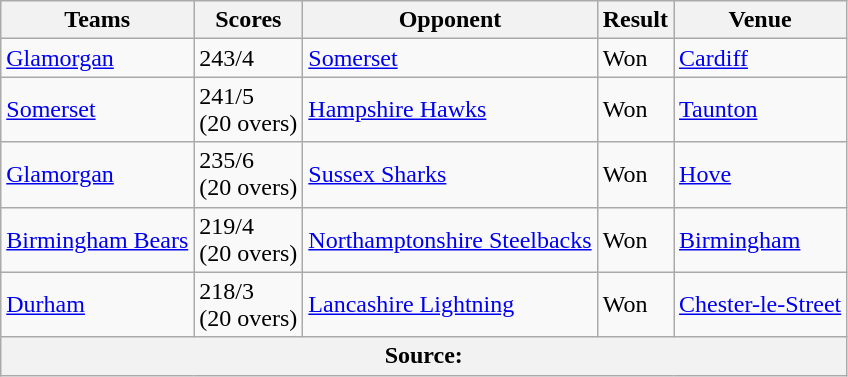<table class="wikitable">
<tr>
<th>Teams</th>
<th>Scores</th>
<th>Opponent</th>
<th>Result</th>
<th>Venue</th>
</tr>
<tr>
<td><a href='#'>Glamorgan</a></td>
<td>243/4<br></td>
<td><a href='#'>Somerset</a></td>
<td>Won</td>
<td><a href='#'>Cardiff</a></td>
</tr>
<tr>
<td><a href='#'>Somerset</a></td>
<td>241/5<br>(20 overs)</td>
<td><a href='#'>Hampshire Hawks</a></td>
<td>Won</td>
<td><a href='#'>Taunton</a></td>
</tr>
<tr>
<td><a href='#'>Glamorgan</a></td>
<td>235/6<br>(20 overs)</td>
<td><a href='#'>Sussex Sharks</a></td>
<td>Won</td>
<td><a href='#'>Hove</a></td>
</tr>
<tr>
<td><a href='#'>Birmingham Bears</a></td>
<td>219/4<br>(20 overs)</td>
<td><a href='#'>Northamptonshire Steelbacks</a></td>
<td>Won</td>
<td><a href='#'>Birmingham</a></td>
</tr>
<tr>
<td><a href='#'>Durham</a></td>
<td>218/3<br>(20 overs)</td>
<td><a href='#'>Lancashire Lightning</a></td>
<td>Won</td>
<td><a href='#'>Chester-le-Street</a></td>
</tr>
<tr>
<th colspan=5><strong>Source:</strong> </th>
</tr>
</table>
